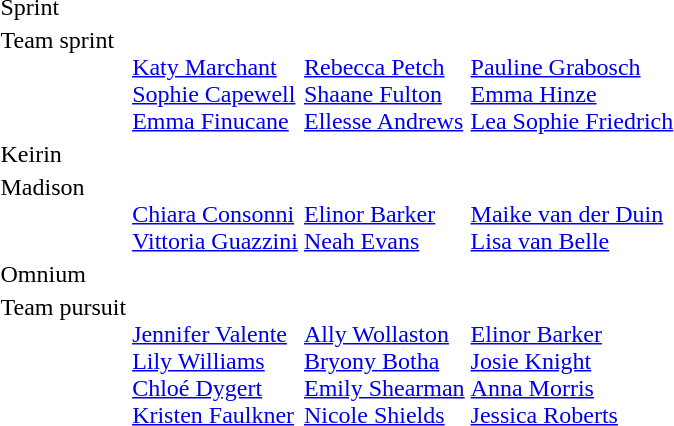<table>
<tr>
<td>Sprint<br></td>
<td></td>
<td></td>
<td></td>
</tr>
<tr valign="top">
<td>Team sprint<br></td>
<td><br><a href='#'>Katy Marchant</a><br><a href='#'>Sophie Capewell</a><br><a href='#'>Emma Finucane</a></td>
<td><br><a href='#'>Rebecca Petch</a><br><a href='#'>Shaane Fulton</a><br><a href='#'>Ellesse Andrews</a></td>
<td><br><a href='#'>Pauline Grabosch</a><br><a href='#'>Emma Hinze</a><br><a href='#'>Lea Sophie Friedrich</a></td>
</tr>
<tr>
<td>Keirin<br></td>
<td></td>
<td></td>
<td></td>
</tr>
<tr valign=top>
<td>Madison<br></td>
<td><br><a href='#'>Chiara Consonni</a><br><a href='#'>Vittoria Guazzini</a></td>
<td><br><a href='#'>Elinor Barker</a><br><a href='#'>Neah Evans</a></td>
<td><br><a href='#'>Maike van der Duin</a><br><a href='#'>Lisa van Belle</a></td>
</tr>
<tr>
<td>Omnium<br></td>
<td></td>
<td></td>
<td></td>
</tr>
<tr valign="top">
<td>Team pursuit<br></td>
<td><br><a href='#'>Jennifer Valente</a><br><a href='#'>Lily Williams</a><br><a href='#'>Chloé Dygert</a><br><a href='#'>Kristen Faulkner</a></td>
<td><br><a href='#'>Ally Wollaston</a><br><a href='#'>Bryony Botha</a><br><a href='#'>Emily Shearman</a><br><a href='#'>Nicole Shields</a></td>
<td><br><a href='#'>Elinor Barker</a><br><a href='#'>Josie Knight</a><br><a href='#'>Anna Morris</a><br><a href='#'>Jessica Roberts</a></td>
</tr>
</table>
